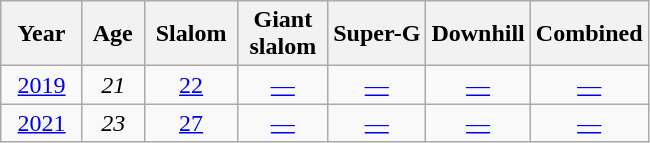<table class=wikitable style="text-align:center">
<tr>
<th>  Year  </th>
<th> Age </th>
<th> Slalom </th>
<th> Giant <br> slalom </th>
<th>Super-G</th>
<th>Downhill</th>
<th>Combined</th>
</tr>
<tr>
<td><a href='#'>2019</a></td>
<td><em>21</em></td>
<td><a href='#'>22</a></td>
<td><a href='#'>—</a></td>
<td><a href='#'>—</a></td>
<td><a href='#'>—</a></td>
<td><a href='#'>—</a></td>
</tr>
<tr>
<td><a href='#'>2021</a></td>
<td><em>23</em></td>
<td><a href='#'>27</a></td>
<td><a href='#'>—</a></td>
<td><a href='#'>—</a></td>
<td><a href='#'>—</a></td>
<td><a href='#'>—</a></td>
</tr>
</table>
